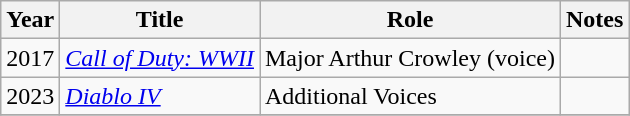<table class="wikitable sortable">
<tr>
<th>Year</th>
<th>Title</th>
<th>Role</th>
<th class="unsortable">Notes</th>
</tr>
<tr>
<td>2017</td>
<td><em><a href='#'>Call of Duty: WWII</a></em></td>
<td>Major Arthur Crowley (voice)</td>
<td></td>
</tr>
<tr>
<td>2023</td>
<td><em><a href='#'>Diablo IV</a></em></td>
<td>Additional Voices</td>
<td></td>
</tr>
<tr>
</tr>
</table>
